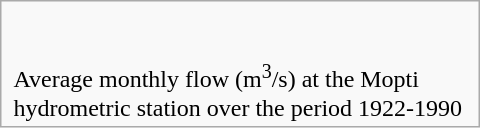<table class="infobox" style="width: 20.0em" cellspacing=0 cellpadding=0>
<tr>
</tr>
<tr>
<td><br></td>
</tr>
<tr>
<td style="padding: 0px; padding-left: 0.3em; text-align: left"><br>Average monthly flow (m<sup>3</sup>/s) at the Mopti hydrometric station over the period 1922-1990</td>
</tr>
</table>
